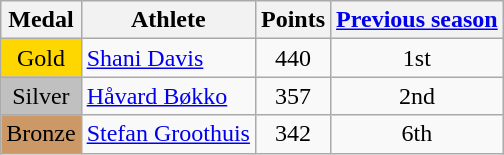<table class="wikitable">
<tr>
<th><strong>Medal</strong></th>
<th><strong>Athlete</strong></th>
<th><strong>Points</strong></th>
<th><strong><a href='#'>Previous season</a></strong></th>
</tr>
<tr align="center">
<td bgcolor="gold">Gold</td>
<td align="left"> <a href='#'>Shani Davis</a></td>
<td>440</td>
<td>1st</td>
</tr>
<tr align="center">
<td bgcolor="silver">Silver</td>
<td align="left"> <a href='#'>Håvard Bøkko</a></td>
<td>357</td>
<td>2nd</td>
</tr>
<tr align="center">
<td bgcolor="CC9966">Bronze</td>
<td align="left"> <a href='#'>Stefan Groothuis</a></td>
<td>342</td>
<td>6th</td>
</tr>
</table>
